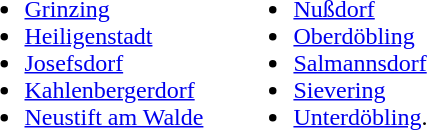<table>
<tr>
<td><br><ul><li><a href='#'>Grinzing</a></li><li><a href='#'>Heiligenstadt</a></li><li><a href='#'>Josefsdorf</a></li><li><a href='#'>Kahlenbergerdorf</a></li><li><a href='#'>Neustift am Walde</a></li></ul></td>
<td>   </td>
<td><br><ul><li><a href='#'>Nußdorf</a></li><li><a href='#'>Oberdöbling</a></li><li><a href='#'>Salmannsdorf</a></li><li><a href='#'>Sievering</a></li><li><a href='#'>Unterdöbling</a>.</li></ul></td>
</tr>
</table>
